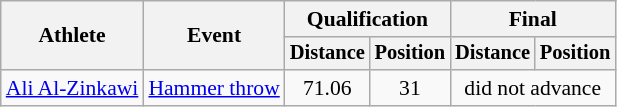<table class=wikitable style="font-size:90%">
<tr>
<th rowspan="2">Athlete</th>
<th rowspan="2">Event</th>
<th colspan="2">Qualification</th>
<th colspan="2">Final</th>
</tr>
<tr style="font-size:95%">
<th>Distance</th>
<th>Position</th>
<th>Distance</th>
<th>Position</th>
</tr>
<tr align=center>
<td align=left><a href='#'>Ali Al-Zinkawi</a></td>
<td align=left><a href='#'>Hammer throw</a></td>
<td>71.06</td>
<td>31</td>
<td colspan=2>did not advance</td>
</tr>
</table>
